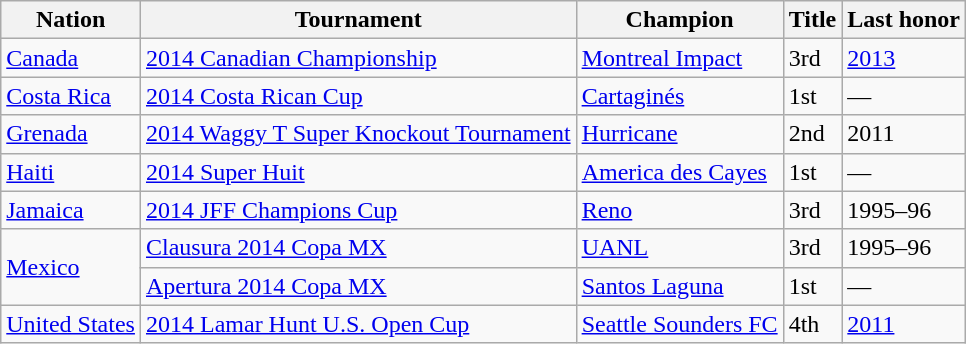<table class="wikitable sortable">
<tr>
<th>Nation</th>
<th>Tournament</th>
<th>Champion</th>
<th data-sort-type="number">Title</th>
<th>Last honor</th>
</tr>
<tr>
<td> <a href='#'>Canada</a></td>
<td><a href='#'>2014 Canadian Championship</a></td>
<td><a href='#'>Montreal Impact</a></td>
<td>3rd</td>
<td><a href='#'>2013</a></td>
</tr>
<tr>
<td> <a href='#'>Costa Rica</a></td>
<td><a href='#'>2014 Costa Rican Cup</a></td>
<td><a href='#'>Cartaginés</a></td>
<td>1st</td>
<td>—</td>
</tr>
<tr>
<td> <a href='#'>Grenada</a></td>
<td><a href='#'>2014 Waggy T Super Knockout Tournament</a></td>
<td><a href='#'>Hurricane</a></td>
<td>2nd</td>
<td>2011</td>
</tr>
<tr>
<td> <a href='#'>Haiti</a></td>
<td><a href='#'>2014 Super Huit</a></td>
<td><a href='#'>America des Cayes</a></td>
<td>1st</td>
<td>—</td>
</tr>
<tr>
<td> <a href='#'>Jamaica</a></td>
<td><a href='#'>2014 JFF Champions Cup</a></td>
<td><a href='#'>Reno</a></td>
<td>3rd</td>
<td>1995–96</td>
</tr>
<tr>
<td rowspan=2> <a href='#'>Mexico</a></td>
<td><a href='#'>Clausura 2014 Copa MX</a></td>
<td><a href='#'>UANL</a></td>
<td>3rd</td>
<td>1995–96</td>
</tr>
<tr>
<td><a href='#'>Apertura 2014 Copa MX</a></td>
<td><a href='#'>Santos Laguna</a></td>
<td>1st</td>
<td>—</td>
</tr>
<tr>
<td> <a href='#'>United States</a></td>
<td><a href='#'>2014 Lamar Hunt U.S. Open Cup</a></td>
<td><a href='#'>Seattle Sounders FC</a></td>
<td>4th</td>
<td><a href='#'>2011</a></td>
</tr>
</table>
